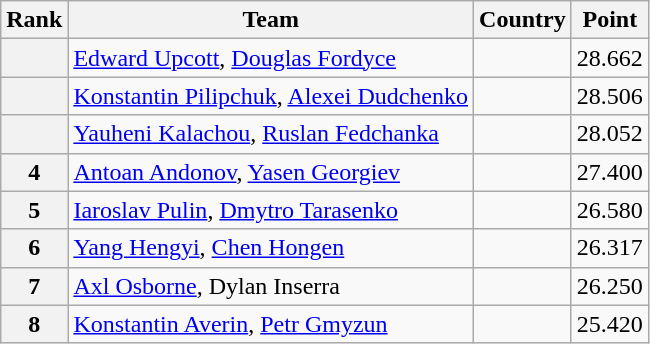<table class="wikitable sortable">
<tr>
<th>Rank</th>
<th>Team</th>
<th>Country</th>
<th>Point</th>
</tr>
<tr>
<th></th>
<td><a href='#'>Edward Upcott</a>, <a href='#'>Douglas Fordyce</a></td>
<td></td>
<td>28.662</td>
</tr>
<tr>
<th></th>
<td><a href='#'>Konstantin Pilipchuk</a>, <a href='#'>Alexei Dudchenko</a></td>
<td></td>
<td>28.506</td>
</tr>
<tr>
<th></th>
<td><a href='#'>Yauheni Kalachou</a>, <a href='#'>Ruslan Fedchanka</a></td>
<td></td>
<td>28.052</td>
</tr>
<tr>
<th>4</th>
<td><a href='#'>Antoan Andonov</a>, <a href='#'>Yasen Georgiev</a></td>
<td></td>
<td>27.400</td>
</tr>
<tr>
<th>5</th>
<td><a href='#'>Iaroslav Pulin</a>, <a href='#'>Dmytro Tarasenko</a></td>
<td></td>
<td>26.580</td>
</tr>
<tr>
<th>6</th>
<td><a href='#'>Yang Hengyi</a>, <a href='#'>Chen Hongen</a></td>
<td></td>
<td>26.317</td>
</tr>
<tr>
<th>7</th>
<td><a href='#'>Axl Osborne</a>, Dylan Inserra</td>
<td></td>
<td>26.250</td>
</tr>
<tr>
<th>8</th>
<td><a href='#'>Konstantin Averin</a>, <a href='#'>Petr Gmyzun</a></td>
<td></td>
<td>25.420</td>
</tr>
</table>
